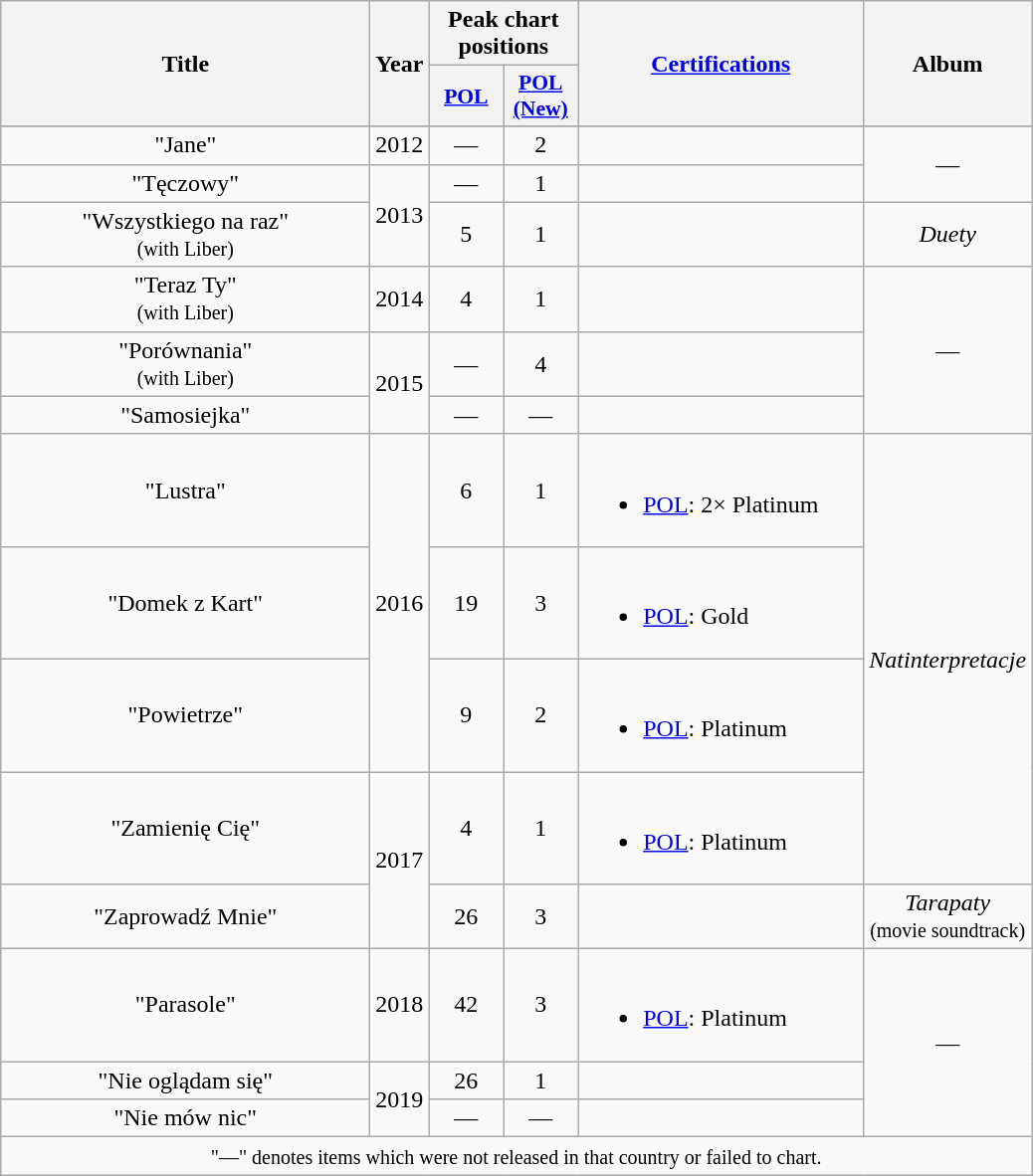<table class="wikitable style="text-align:center">
<tr>
<th rowspan="2" scope="col" style="width:15em;">Title</th>
<th rowspan="2" scope="col" style="width:1em;">Year</th>
<th colspan="2" scope="col">Peak chart positions</th>
<th rowspan="2" scope="col" style="width:11.5em;"><a href='#'>Certifications</a></th>
<th rowspan="2" scope="col">Album</th>
</tr>
<tr>
<th style="width:3em;font-size:90%;"><a href='#'>POL</a></th>
<th style="width:3em;font-size:90%;"><a href='#'>POL</a><br><a href='#'>(New)</a></th>
</tr>
<tr>
</tr>
<tr>
<td style="text-align:center">"Jane"</td>
<td>2012</td>
<td style="text-align:center">—</td>
<td style="text-align:center">2</td>
<td></td>
<td rowspan="2" style="text-align:center">—</td>
</tr>
<tr>
<td style="text-align:center">"Tęczowy"</td>
<td rowspan="2">2013</td>
<td style="text-align:center">—</td>
<td style="text-align:center">1</td>
<td></td>
</tr>
<tr>
<td style="text-align:center">"Wszystkiego na raz"<br><small>(with Liber)</small></td>
<td style="text-align:center">5</td>
<td style="text-align:center">1</td>
<td></td>
<td style="text-align:center"><em>Duety</em></td>
</tr>
<tr>
<td style="text-align:center">"Teraz Ty"<br><small>(with Liber)</small></td>
<td>2014</td>
<td style="text-align:center">4</td>
<td style="text-align:center">1</td>
<td></td>
<td rowspan="3" style="text-align:center">—</td>
</tr>
<tr>
<td style="text-align:center">"Porównania"<br><small>(with Liber)</small></td>
<td rowspan="2">2015</td>
<td style="text-align:center">—</td>
<td style="text-align:center">4</td>
<td></td>
</tr>
<tr>
<td style="text-align:center">"Samosiejka"</td>
<td style="text-align:center">—</td>
<td style="text-align:center">—</td>
<td></td>
</tr>
<tr>
<td style="text-align:center">"Lustra"</td>
<td rowspan="3">2016</td>
<td style="text-align:center">6</td>
<td style="text-align:center">1</td>
<td><br><ul><li><a href='#'>POL</a>: 2× Platinum</li></ul></td>
<td rowspan="4" style="text-align:center"><em>Natinterpretacje</em></td>
</tr>
<tr>
<td style="text-align:center">"Domek z Kart"</td>
<td style="text-align:center">19</td>
<td style="text-align:center">3</td>
<td><br><ul><li><a href='#'>POL</a>: Gold</li></ul></td>
</tr>
<tr>
<td style="text-align:center">"Powietrze"</td>
<td style="text-align:center">9</td>
<td style="text-align:center">2</td>
<td><br><ul><li><a href='#'>POL</a>: Platinum</li></ul></td>
</tr>
<tr>
<td style="text-align:center">"Zamienię Cię"</td>
<td rowspan="2">2017</td>
<td style="text-align:center">4</td>
<td style="text-align:center">1</td>
<td><br><ul><li><a href='#'>POL</a>: Platinum</li></ul></td>
</tr>
<tr>
<td style="text-align:center">"Zaprowadź Mnie"</td>
<td style="text-align:center">26</td>
<td style="text-align:center">3</td>
<td></td>
<td style="text-align:center"><em>Tarapaty</em><br><small>(movie soundtrack)</small></td>
</tr>
<tr>
<td style="text-align:center">"Parasole"</td>
<td>2018</td>
<td style="text-align:center">42</td>
<td style="text-align:center">3</td>
<td><br><ul><li><a href='#'>POL</a>: Platinum</li></ul></td>
<td rowspan="3" style="text-align:center">—</td>
</tr>
<tr>
<td style="text-align:center">"Nie oglądam się"</td>
<td rowspan="2">2019</td>
<td style="text-align:center">26</td>
<td style="text-align:center">1</td>
<td></td>
</tr>
<tr>
<td style="text-align:center">"Nie mów nic"</td>
<td style="text-align:center">—</td>
<td style="text-align:center">—</td>
<td></td>
</tr>
<tr>
<td colspan="6" style="text-align:center"><small>"—" denotes items which were not released in that country or failed to chart.</small></td>
</tr>
</table>
